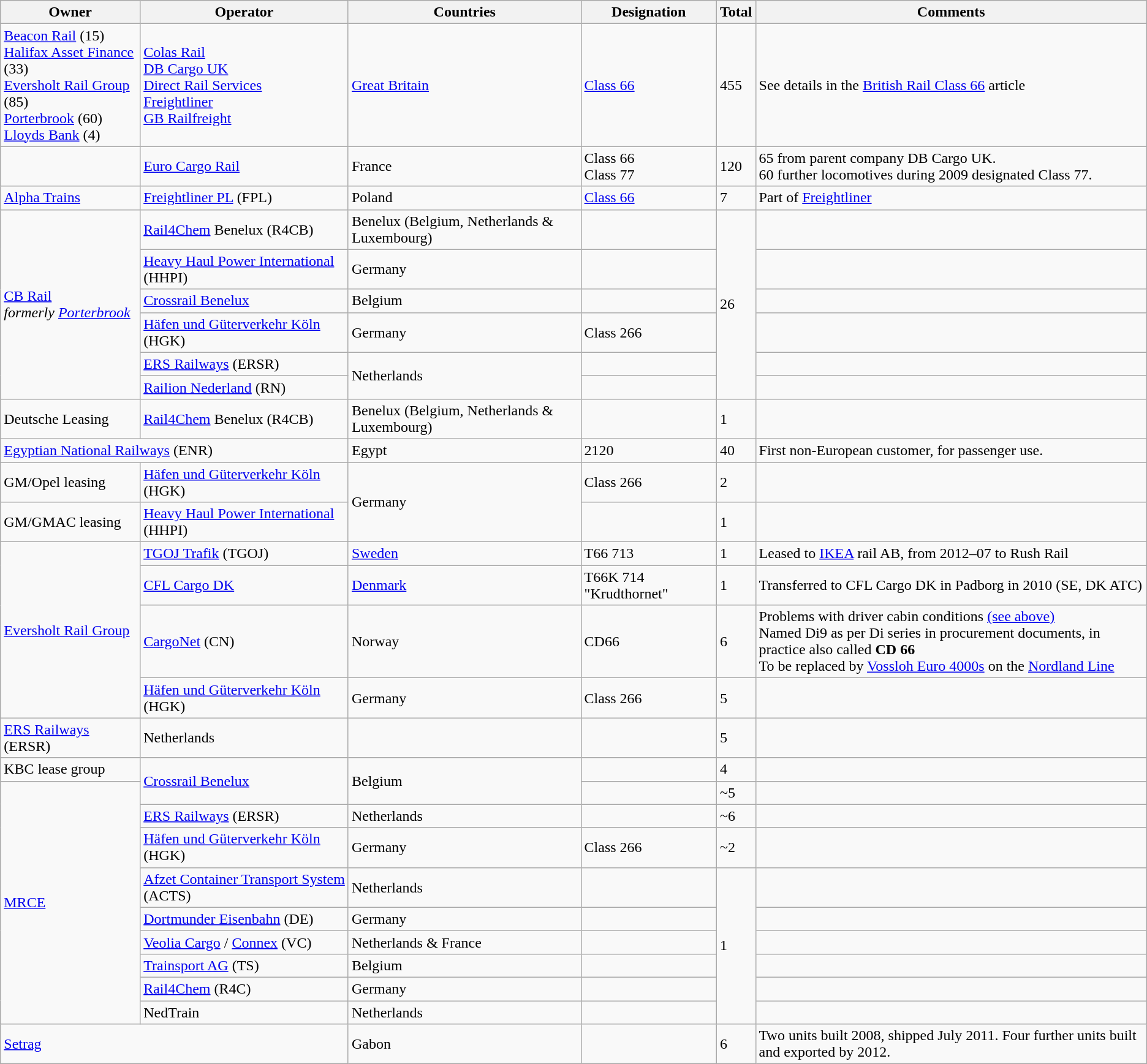<table class ="wikitable">
<tr>
<th>Owner</th>
<th>Operator</th>
<th>Countries</th>
<th>Designation</th>
<th>Total</th>
<th>Comments</th>
</tr>
<tr>
<td><a href='#'>Beacon Rail</a> (15)<br><a href='#'>Halifax Asset Finance</a> (33)<br><a href='#'>Eversholt Rail Group</a> (85)<br><a href='#'>Porterbrook</a> (60)<br><a href='#'>Lloyds Bank</a> (4)</td>
<td><a href='#'>Colas Rail</a><br><a href='#'>DB Cargo UK</a><br><a href='#'>Direct Rail Services</a><br><a href='#'>Freightliner</a><br><a href='#'>GB Railfreight</a></td>
<td><a href='#'>Great Britain</a></td>
<td><a href='#'>Class 66</a></td>
<td>455</td>
<td>See details in the <a href='#'>British Rail Class 66</a> article</td>
</tr>
<tr>
<td></td>
<td><a href='#'>Euro Cargo Rail</a></td>
<td>France</td>
<td>Class 66<br>Class 77</td>
<td>120</td>
<td>65 from parent company DB Cargo UK.<br>60 further locomotives during 2009 designated Class 77.</td>
</tr>
<tr>
<td><a href='#'>Alpha Trains</a></td>
<td><a href='#'>Freightliner PL</a> (FPL)</td>
<td>Poland</td>
<td><a href='#'>Class 66</a></td>
<td>7</td>
<td>Part of <a href='#'>Freightliner</a></td>
</tr>
<tr>
<td rowspan=6><a href='#'>CB Rail</a><br><em>formerly <a href='#'>Porterbrook</a></em></td>
<td><a href='#'>Rail4Chem</a> Benelux (R4CB)</td>
<td>Benelux (Belgium, Netherlands & Luxembourg)</td>
<td></td>
<td rowspan=6>26</td>
<td></td>
</tr>
<tr>
<td><a href='#'>Heavy Haul Power International</a> (HHPI)</td>
<td>Germany</td>
<td></td>
<td></td>
</tr>
<tr>
<td><a href='#'>Crossrail Benelux</a></td>
<td>Belgium</td>
<td></td>
<td></td>
</tr>
<tr>
<td><a href='#'>Häfen und Güterverkehr Köln</a> (HGK)</td>
<td>Germany</td>
<td>Class 266</td>
<td></td>
</tr>
<tr>
<td><a href='#'>ERS Railways</a> (ERSR)</td>
<td rowspan="2">Netherlands</td>
<td></td>
<td></td>
</tr>
<tr>
<td><a href='#'>Railion Nederland</a> (RN)</td>
<td></td>
<td></td>
</tr>
<tr>
<td>Deutsche Leasing</td>
<td><a href='#'>Rail4Chem</a> Benelux (R4CB)</td>
<td>Benelux (Belgium, Netherlands & Luxembourg)</td>
<td></td>
<td>1</td>
<td></td>
</tr>
<tr>
<td colspan=2><a href='#'>Egyptian National Railways</a> (ENR)</td>
<td>Egypt</td>
<td>2120</td>
<td>40</td>
<td>First non-European customer, for passenger use.</td>
</tr>
<tr>
<td>GM/Opel leasing</td>
<td><a href='#'>Häfen und Güterverkehr Köln</a> (HGK)</td>
<td rowspan="2">Germany</td>
<td>Class 266</td>
<td>2</td>
<td></td>
</tr>
<tr>
<td>GM/GMAC leasing</td>
<td><a href='#'>Heavy Haul Power International</a> (HHPI)</td>
<td></td>
<td>1</td>
<td></td>
</tr>
<tr>
<td rowspan=4><a href='#'>Eversholt Rail Group</a></td>
<td><a href='#'>TGOJ Trafik</a> (TGOJ)</td>
<td><a href='#'>Sweden</a></td>
<td>T66 713</td>
<td>1</td>
<td>Leased to <a href='#'>IKEA</a> rail AB, from 2012–07 to Rush Rail </td>
</tr>
<tr>
<td><a href='#'>CFL Cargo DK</a></td>
<td><a href='#'>Denmark</a></td>
<td>T66K 714 "Krudthornet"</td>
<td>1</td>
<td>Transferred to CFL Cargo DK in Padborg in 2010 (SE, DK ATC)</td>
</tr>
<tr>
<td><a href='#'>CargoNet</a> (CN)</td>
<td>Norway</td>
<td>CD66</td>
<td>6</td>
<td>Problems with driver cabin conditions <a href='#'>(see above)</a><br>Named Di9 as per Di series in procurement documents, in practice also called <strong>CD 66</strong><br>To be replaced by <a href='#'>Vossloh Euro 4000s</a> on the <a href='#'>Nordland Line</a></td>
</tr>
<tr>
<td><a href='#'>Häfen und Güterverkehr Köln</a> (HGK)</td>
<td>Germany</td>
<td>Class 266</td>
<td>5</td>
<td></td>
</tr>
<tr>
<td><a href='#'>ERS Railways</a> (ERSR)</td>
<td>Netherlands</td>
<td></td>
<td></td>
<td>5</td>
<td></td>
</tr>
<tr>
<td>KBC lease group</td>
<td rowspan="2"><a href='#'>Crossrail Benelux</a></td>
<td rowspan="2">Belgium</td>
<td></td>
<td>4</td>
<td></td>
</tr>
<tr>
<td rowspan=9><a href='#'>MRCE</a></td>
<td></td>
<td>~5</td>
<td></td>
</tr>
<tr>
<td><a href='#'>ERS Railways</a> (ERSR)</td>
<td>Netherlands</td>
<td></td>
<td>~6</td>
<td></td>
</tr>
<tr>
<td><a href='#'>Häfen und Güterverkehr Köln</a> (HGK)</td>
<td>Germany</td>
<td>Class 266</td>
<td>~2</td>
<td></td>
</tr>
<tr>
<td><a href='#'>Afzet Container Transport System</a> (ACTS)</td>
<td>Netherlands</td>
<td></td>
<td rowspan="6">1</td>
<td></td>
</tr>
<tr>
<td><a href='#'>Dortmunder Eisenbahn</a> (DE)</td>
<td>Germany</td>
<td></td>
<td></td>
</tr>
<tr>
<td><a href='#'>Veolia Cargo</a> / <a href='#'>Connex</a> (VC)</td>
<td>Netherlands & France</td>
<td></td>
<td></td>
</tr>
<tr>
<td><a href='#'>Trainsport AG</a> (TS)</td>
<td>Belgium</td>
<td></td>
<td></td>
</tr>
<tr>
<td><a href='#'>Rail4Chem</a> (R4C)</td>
<td>Germany</td>
<td></td>
<td></td>
</tr>
<tr>
<td>NedTrain</td>
<td>Netherlands</td>
<td></td>
<td></td>
</tr>
<tr>
<td colspan=2><a href='#'>Setrag</a></td>
<td>Gabon</td>
<td></td>
<td>6</td>
<td>Two units built 2008, shipped July 2011. Four further units built and exported by 2012.</td>
</tr>
</table>
